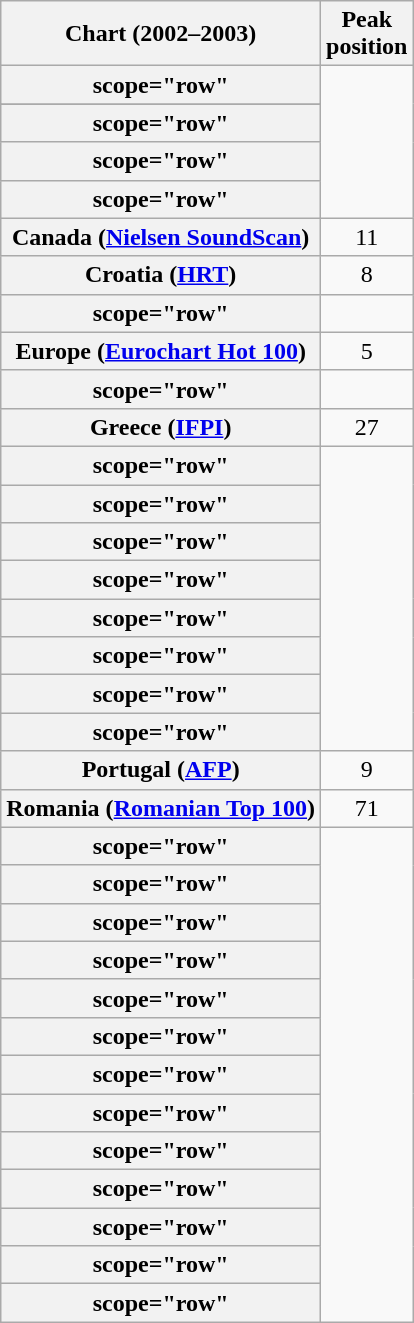<table class="wikitable sortable plainrowheaders" style="text-align:center">
<tr>
<th scope="col">Chart (2002–2003)</th>
<th scope="col">Peak<br>position</th>
</tr>
<tr>
<th>scope="row" </th>
</tr>
<tr>
</tr>
<tr>
<th>scope="row" </th>
</tr>
<tr>
<th>scope="row" </th>
</tr>
<tr>
<th>scope="row" </th>
</tr>
<tr>
<th scope="row">Canada (<a href='#'>Nielsen SoundScan</a>)</th>
<td>11</td>
</tr>
<tr>
<th scope="row">Croatia (<a href='#'>HRT</a>)</th>
<td>8</td>
</tr>
<tr>
<th>scope="row" </th>
</tr>
<tr>
<th scope="row">Europe (<a href='#'>Eurochart Hot 100</a>)</th>
<td>5</td>
</tr>
<tr>
<th>scope="row" </th>
</tr>
<tr>
<th scope="row">Greece (<a href='#'>IFPI</a>)</th>
<td>27</td>
</tr>
<tr>
<th>scope="row" </th>
</tr>
<tr>
<th>scope="row" </th>
</tr>
<tr>
<th>scope="row" </th>
</tr>
<tr>
<th>scope="row" </th>
</tr>
<tr>
<th>scope="row" </th>
</tr>
<tr>
<th>scope="row" </th>
</tr>
<tr>
<th>scope="row" </th>
</tr>
<tr>
<th>scope="row" </th>
</tr>
<tr>
<th scope="row">Portugal (<a href='#'>AFP</a>)</th>
<td>9</td>
</tr>
<tr>
<th scope="row">Romania (<a href='#'>Romanian Top 100</a>)</th>
<td>71</td>
</tr>
<tr>
<th>scope="row" </th>
</tr>
<tr>
<th>scope="row" </th>
</tr>
<tr>
<th>scope="row" </th>
</tr>
<tr>
<th>scope="row" </th>
</tr>
<tr>
<th>scope="row" </th>
</tr>
<tr>
<th>scope="row" </th>
</tr>
<tr>
<th>scope="row" </th>
</tr>
<tr>
<th>scope="row" </th>
</tr>
<tr>
<th>scope="row" </th>
</tr>
<tr>
<th>scope="row" </th>
</tr>
<tr>
<th>scope="row" </th>
</tr>
<tr>
<th>scope="row" </th>
</tr>
<tr>
<th>scope="row" </th>
</tr>
</table>
